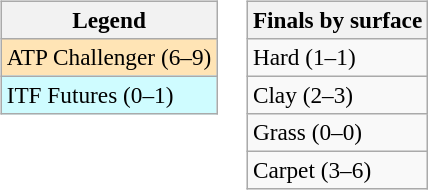<table>
<tr valign=top>
<td><br><table class=wikitable style=font-size:97%>
<tr>
<th>Legend</th>
</tr>
<tr bgcolor=moccasin>
<td>ATP Challenger (6–9)</td>
</tr>
<tr bgcolor=cffcff>
<td>ITF Futures (0–1)</td>
</tr>
</table>
</td>
<td><br><table class=wikitable style=font-size:97%>
<tr>
<th>Finals by surface</th>
</tr>
<tr>
<td>Hard (1–1)</td>
</tr>
<tr>
<td>Clay (2–3)</td>
</tr>
<tr>
<td>Grass (0–0)</td>
</tr>
<tr>
<td>Carpet (3–6)</td>
</tr>
</table>
</td>
</tr>
</table>
